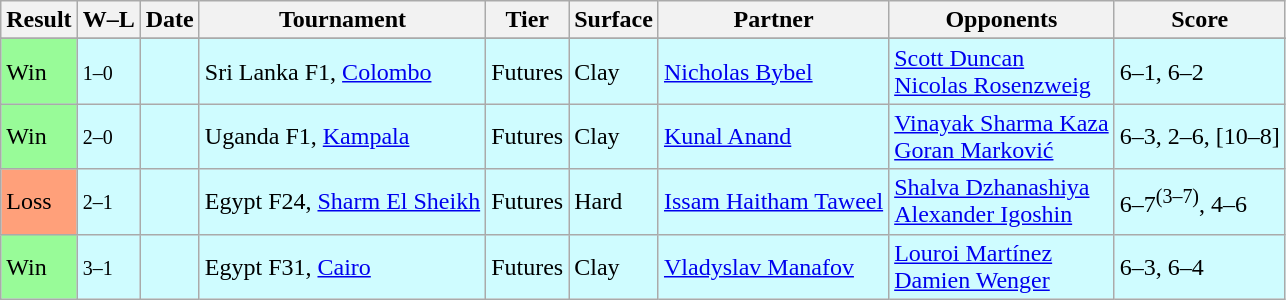<table class=wikitable>
<tr>
<th>Result</th>
<th class="unsortable">W–L</th>
<th>Date</th>
<th>Tournament</th>
<th>Tier</th>
<th>Surface</th>
<th>Partner</th>
<th>Opponents</th>
<th class="unsortable">Score</th>
</tr>
<tr>
</tr>
<tr style="background:#cffcff;">
<td bgcolor=98FB98>Win</td>
<td><small>1–0</small></td>
<td></td>
<td> Sri Lanka F1, <a href='#'>Colombo</a></td>
<td>Futures</td>
<td>Clay</td>
<td> <a href='#'>Nicholas Bybel</a></td>
<td> <a href='#'>Scott Duncan</a><br> <a href='#'>Nicolas Rosenzweig</a></td>
<td>6–1, 6–2</td>
</tr>
<tr style="background:#cffcff;">
<td bgcolor=98FB98>Win</td>
<td><small>2–0</small></td>
<td></td>
<td> Uganda F1, <a href='#'>Kampala</a></td>
<td>Futures</td>
<td>Clay</td>
<td> <a href='#'>Kunal Anand</a></td>
<td> <a href='#'>Vinayak Sharma Kaza</a><br> <a href='#'>Goran Marković</a></td>
<td>6–3, 2–6, [10–8]</td>
</tr>
<tr style="background:#cffcff;">
<td bgcolor=FFA07A>Loss</td>
<td><small>2–1</small></td>
<td></td>
<td> Egypt F24, <a href='#'>Sharm El Sheikh</a></td>
<td>Futures</td>
<td>Hard</td>
<td> <a href='#'>Issam Haitham Taweel</a></td>
<td> <a href='#'>Shalva Dzhanashiya</a><br> <a href='#'>Alexander Igoshin</a></td>
<td>6–7<sup>(3–7)</sup>, 4–6</td>
</tr>
<tr style="background:#cffcff;">
<td bgcolor=98FB98>Win</td>
<td><small>3–1</small></td>
<td></td>
<td> Egypt F31, <a href='#'>Cairo</a></td>
<td>Futures</td>
<td>Clay</td>
<td> <a href='#'>Vladyslav Manafov</a></td>
<td> <a href='#'>Louroi Martínez</a><br> <a href='#'>Damien Wenger</a></td>
<td>6–3, 6–4</td>
</tr>
</table>
